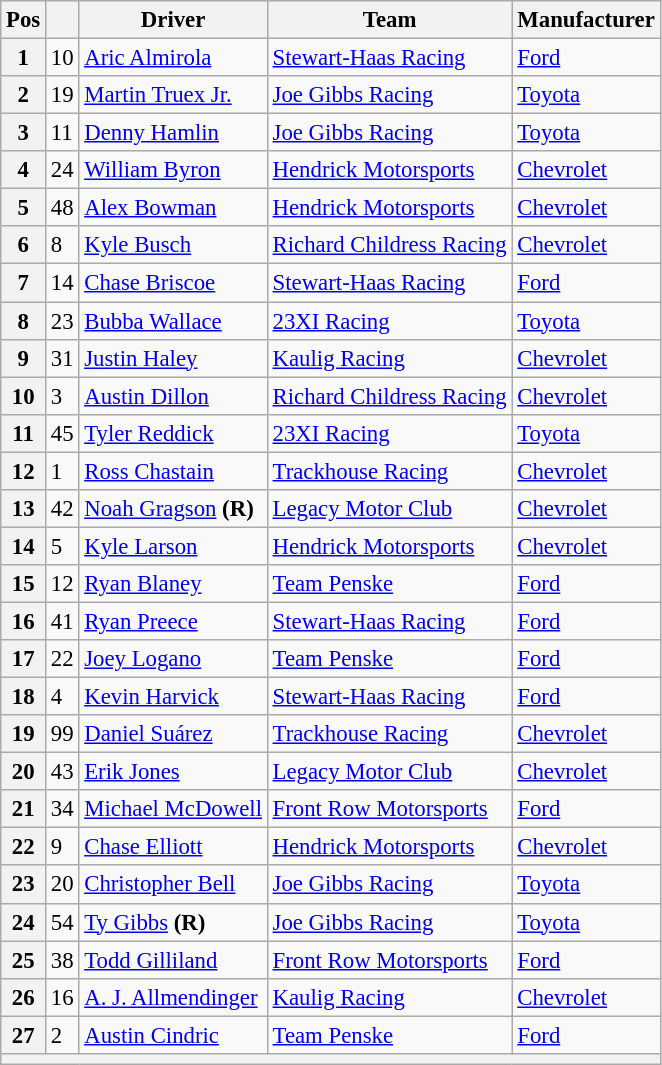<table class="wikitable" style="font-size:95%">
<tr>
<th>Pos</th>
<th></th>
<th>Driver</th>
<th>Team</th>
<th>Manufacturer</th>
</tr>
<tr>
<th>1</th>
<td>10</td>
<td><a href='#'>Aric Almirola</a></td>
<td><a href='#'>Stewart-Haas Racing</a></td>
<td><a href='#'>Ford</a></td>
</tr>
<tr>
<th>2</th>
<td>19</td>
<td><a href='#'>Martin Truex Jr.</a></td>
<td><a href='#'>Joe Gibbs Racing</a></td>
<td><a href='#'>Toyota</a></td>
</tr>
<tr>
<th>3</th>
<td>11</td>
<td><a href='#'>Denny Hamlin</a></td>
<td><a href='#'>Joe Gibbs Racing</a></td>
<td><a href='#'>Toyota</a></td>
</tr>
<tr>
<th>4</th>
<td>24</td>
<td><a href='#'>William Byron</a></td>
<td><a href='#'>Hendrick Motorsports</a></td>
<td><a href='#'>Chevrolet</a></td>
</tr>
<tr>
<th>5</th>
<td>48</td>
<td><a href='#'>Alex Bowman</a></td>
<td><a href='#'>Hendrick Motorsports</a></td>
<td><a href='#'>Chevrolet</a></td>
</tr>
<tr>
<th>6</th>
<td>8</td>
<td><a href='#'>Kyle Busch</a></td>
<td><a href='#'>Richard Childress Racing</a></td>
<td><a href='#'>Chevrolet</a></td>
</tr>
<tr>
<th>7</th>
<td>14</td>
<td><a href='#'>Chase Briscoe</a></td>
<td><a href='#'>Stewart-Haas Racing</a></td>
<td><a href='#'>Ford</a></td>
</tr>
<tr>
<th>8</th>
<td>23</td>
<td><a href='#'>Bubba Wallace</a></td>
<td><a href='#'>23XI Racing</a></td>
<td><a href='#'>Toyota</a></td>
</tr>
<tr>
<th>9</th>
<td>31</td>
<td><a href='#'>Justin Haley</a></td>
<td><a href='#'>Kaulig Racing</a></td>
<td><a href='#'>Chevrolet</a></td>
</tr>
<tr>
<th>10</th>
<td>3</td>
<td><a href='#'>Austin Dillon</a></td>
<td><a href='#'>Richard Childress Racing</a></td>
<td><a href='#'>Chevrolet</a></td>
</tr>
<tr>
<th>11</th>
<td>45</td>
<td><a href='#'>Tyler Reddick</a></td>
<td><a href='#'>23XI Racing</a></td>
<td><a href='#'>Toyota</a></td>
</tr>
<tr>
<th>12</th>
<td>1</td>
<td><a href='#'>Ross Chastain</a></td>
<td><a href='#'>Trackhouse Racing</a></td>
<td><a href='#'>Chevrolet</a></td>
</tr>
<tr>
<th>13</th>
<td>42</td>
<td><a href='#'>Noah Gragson</a> <strong>(R)</strong></td>
<td><a href='#'>Legacy Motor Club</a></td>
<td><a href='#'>Chevrolet</a></td>
</tr>
<tr>
<th>14</th>
<td>5</td>
<td><a href='#'>Kyle Larson</a></td>
<td><a href='#'>Hendrick Motorsports</a></td>
<td><a href='#'>Chevrolet</a></td>
</tr>
<tr>
<th>15</th>
<td>12</td>
<td><a href='#'>Ryan Blaney</a></td>
<td><a href='#'>Team Penske</a></td>
<td><a href='#'>Ford</a></td>
</tr>
<tr>
<th>16</th>
<td>41</td>
<td><a href='#'>Ryan Preece</a></td>
<td><a href='#'>Stewart-Haas Racing</a></td>
<td><a href='#'>Ford</a></td>
</tr>
<tr>
<th>17</th>
<td>22</td>
<td><a href='#'>Joey Logano</a></td>
<td><a href='#'>Team Penske</a></td>
<td><a href='#'>Ford</a></td>
</tr>
<tr>
<th>18</th>
<td>4</td>
<td><a href='#'>Kevin Harvick</a></td>
<td><a href='#'>Stewart-Haas Racing</a></td>
<td><a href='#'>Ford</a></td>
</tr>
<tr>
<th>19</th>
<td>99</td>
<td><a href='#'>Daniel Suárez</a></td>
<td><a href='#'>Trackhouse Racing</a></td>
<td><a href='#'>Chevrolet</a></td>
</tr>
<tr>
<th>20</th>
<td>43</td>
<td><a href='#'>Erik Jones</a></td>
<td><a href='#'>Legacy Motor Club</a></td>
<td><a href='#'>Chevrolet</a></td>
</tr>
<tr>
<th>21</th>
<td>34</td>
<td><a href='#'>Michael McDowell</a></td>
<td><a href='#'>Front Row Motorsports</a></td>
<td><a href='#'>Ford</a></td>
</tr>
<tr>
<th>22</th>
<td>9</td>
<td><a href='#'>Chase Elliott</a></td>
<td><a href='#'>Hendrick Motorsports</a></td>
<td><a href='#'>Chevrolet</a></td>
</tr>
<tr>
<th>23</th>
<td>20</td>
<td><a href='#'>Christopher Bell</a></td>
<td><a href='#'>Joe Gibbs Racing</a></td>
<td><a href='#'>Toyota</a></td>
</tr>
<tr>
<th>24</th>
<td>54</td>
<td><a href='#'>Ty Gibbs</a> <strong>(R)</strong></td>
<td><a href='#'>Joe Gibbs Racing</a></td>
<td><a href='#'>Toyota</a></td>
</tr>
<tr>
<th>25</th>
<td>38</td>
<td><a href='#'>Todd Gilliland</a></td>
<td><a href='#'>Front Row Motorsports</a></td>
<td><a href='#'>Ford</a></td>
</tr>
<tr>
<th>26</th>
<td>16</td>
<td><a href='#'>A. J. Allmendinger</a></td>
<td><a href='#'>Kaulig Racing</a></td>
<td><a href='#'>Chevrolet</a></td>
</tr>
<tr>
<th>27</th>
<td>2</td>
<td><a href='#'>Austin Cindric</a></td>
<td><a href='#'>Team Penske</a></td>
<td><a href='#'>Ford</a></td>
</tr>
<tr>
<th colspan="7"></th>
</tr>
</table>
